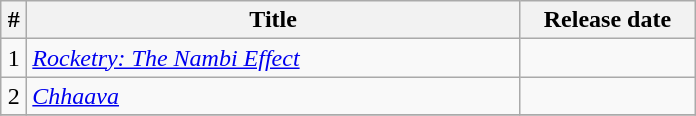<table class="wikitable sortable" style="text-align: right;">
<tr>
<th width=10>#</th>
<th ! style="width:321px;">Title</th>
<th ! style="width:110px;">Release date</th>
</tr>
<tr>
<td style="text-align:center;">1</td>
<td style="text-align:left;"><em><a href='#'>Rocketry: The Nambi Effect</a></em></td>
<td></td>
</tr>
<tr>
<td style="text-align:center;">2</td>
<td style="text-align:left;"><em><a href='#'>Chhaava</a></em></td>
<td></td>
</tr>
<tr>
</tr>
</table>
